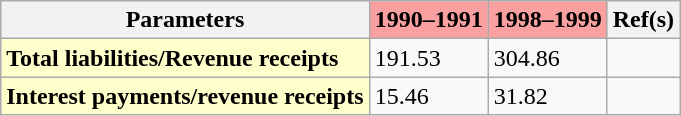<table class="wikitable">
<tr>
<th>Parameters</th>
<th colspan="4" style="background: #FAA0A0;"><strong>1990–1991</strong></th>
<th colspan="4" style="background: #FAA0A0;"><strong>1998–1999</strong></th>
<th>Ref(s)</th>
</tr>
<tr>
<td style="background:#FFFFCC;"><strong> Total liabilities/Revenue receipts</strong></td>
<td colspan="4">191.53</td>
<td colspan="4">304.86</td>
<td></td>
</tr>
<tr>
<td style="background:#FFFFCC;"><strong>Interest payments/revenue receipts</strong></td>
<td colspan="4">15.46</td>
<td colspan="4">31.82</td>
<td></td>
</tr>
</table>
